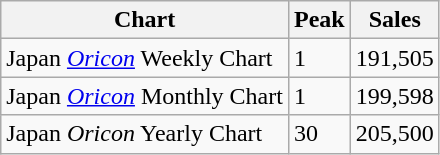<table class="wikitable sortable">
<tr>
<th>Chart</th>
<th>Peak</th>
<th>Sales</th>
</tr>
<tr>
<td>Japan <em><a href='#'>Oricon</a></em> Weekly Chart</td>
<td>1</td>
<td>191,505</td>
</tr>
<tr>
<td>Japan <em><a href='#'>Oricon</a></em> Monthly Chart</td>
<td>1</td>
<td>199,598</td>
</tr>
<tr>
<td>Japan <em>Oricon</em> Yearly Chart</td>
<td>30</td>
<td>205,500</td>
</tr>
</table>
